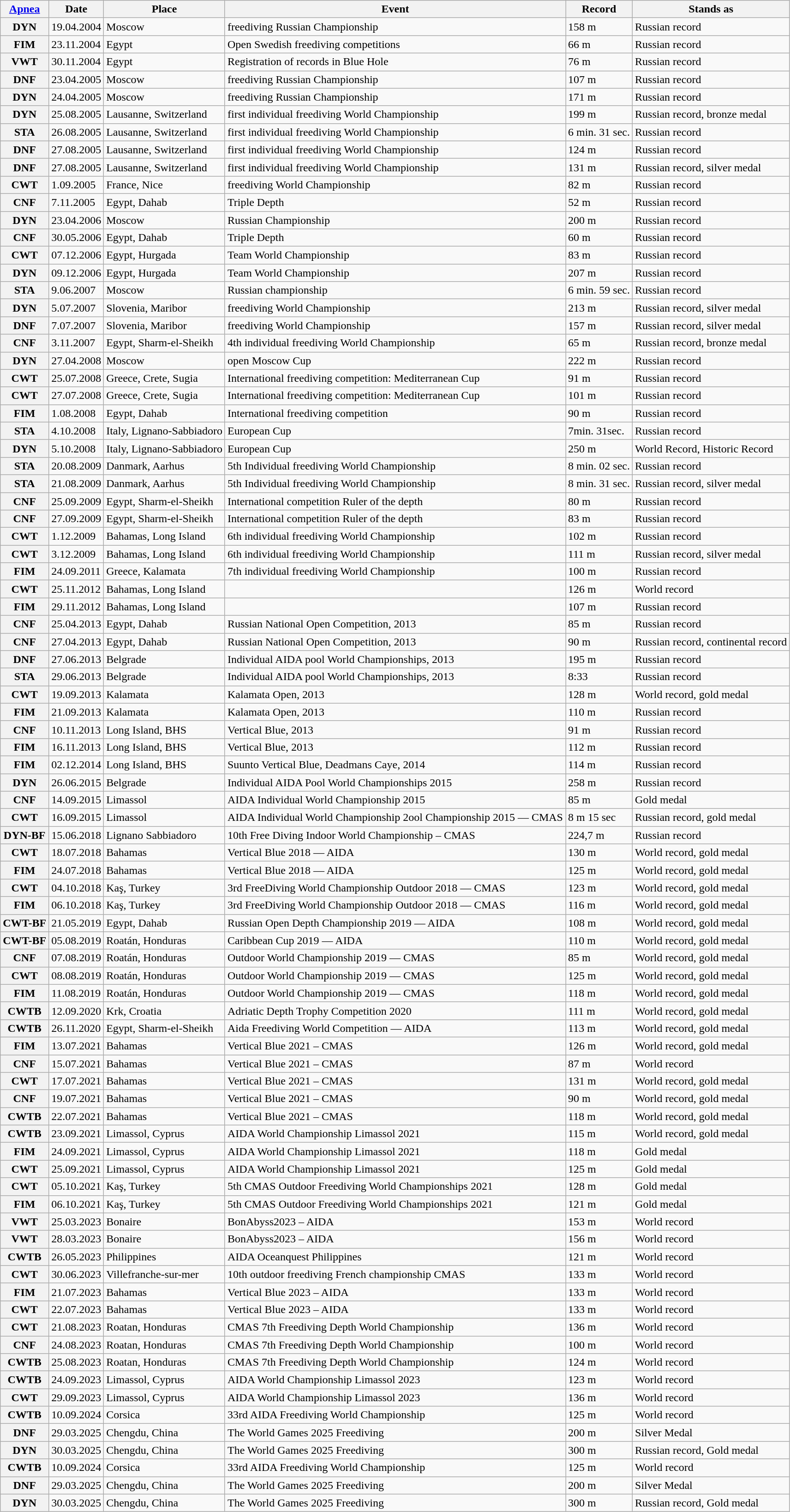<table class="wikitable sortable">
<tr>
<th><a href='#'>Apnea</a> </th>
<th>Date</th>
<th>Place</th>
<th>Event</th>
<th>Record</th>
<th>Stands as</th>
</tr>
<tr>
<th>DYN</th>
<td>19.04.2004</td>
<td>Moscow</td>
<td>freediving Russian Championship</td>
<td>158 m</td>
<td>Russian record</td>
</tr>
<tr>
<th>FIM</th>
<td>23.11.2004</td>
<td>Egypt</td>
<td>Open Swedish freediving competitions</td>
<td>66 m</td>
<td>Russian record</td>
</tr>
<tr>
<th>VWT</th>
<td>30.11.2004</td>
<td>Egypt</td>
<td>Registration of records in Blue Hole</td>
<td>76 m</td>
<td>Russian record</td>
</tr>
<tr>
<th>DNF</th>
<td>23.04.2005</td>
<td>Moscow</td>
<td>freediving Russian Championship</td>
<td>107 m</td>
<td>Russian record</td>
</tr>
<tr>
<th>DYN</th>
<td>24.04.2005</td>
<td>Moscow</td>
<td>freediving Russian Championship</td>
<td>171 m</td>
<td>Russian record</td>
</tr>
<tr>
<th>DYN</th>
<td>25.08.2005</td>
<td>Lausanne, Switzerland</td>
<td>first individual freediving World Championship</td>
<td>199 m</td>
<td>Russian record, bronze medal</td>
</tr>
<tr>
<th>STA</th>
<td>26.08.2005</td>
<td>Lausanne, Switzerland</td>
<td>first individual freediving World Championship</td>
<td>6 min. 31 sec.</td>
<td>Russian record</td>
</tr>
<tr>
<th>DNF</th>
<td>27.08.2005</td>
<td>Lausanne, Switzerland</td>
<td>first individual freediving World Championship</td>
<td>124 m</td>
<td>Russian record</td>
</tr>
<tr>
<th>DNF</th>
<td>27.08.2005</td>
<td>Lausanne, Switzerland</td>
<td>first individual freediving World Championship</td>
<td>131 m</td>
<td>Russian record, silver medal</td>
</tr>
<tr>
<th>CWT</th>
<td>1.09.2005</td>
<td>France, Nice</td>
<td>freediving World Championship</td>
<td>82 m</td>
<td>Russian record</td>
</tr>
<tr>
<th>CNF</th>
<td>7.11.2005</td>
<td>Egypt, Dahab</td>
<td>Triple Depth</td>
<td>52 m</td>
<td>Russian record</td>
</tr>
<tr>
<th>DYN</th>
<td>23.04.2006</td>
<td>Moscow</td>
<td>Russian Championship</td>
<td>200 m</td>
<td>Russian record</td>
</tr>
<tr>
<th>CNF</th>
<td>30.05.2006</td>
<td>Egypt, Dahab</td>
<td>Triple Depth</td>
<td>60 m</td>
<td>Russian record</td>
</tr>
<tr>
<th>CWT</th>
<td>07.12.2006</td>
<td>Egypt, Hurgada</td>
<td>Team World Championship</td>
<td>83 m</td>
<td>Russian record</td>
</tr>
<tr>
<th>DYN</th>
<td>09.12.2006</td>
<td>Egypt, Hurgada</td>
<td>Team World Championship</td>
<td>207 m</td>
<td>Russian record</td>
</tr>
<tr>
<th>STA</th>
<td>9.06.2007</td>
<td>Moscow</td>
<td>Russian championship</td>
<td>6 min. 59 sec.</td>
<td>Russian record</td>
</tr>
<tr>
<th>DYN</th>
<td>5.07.2007</td>
<td>Slovenia, Maribor</td>
<td>freediving World Championship</td>
<td>213 m</td>
<td>Russian record, silver medal</td>
</tr>
<tr>
<th>DNF</th>
<td>7.07.2007</td>
<td>Slovenia, Maribor</td>
<td>freediving World Championship</td>
<td>157 m</td>
<td>Russian record, silver medal</td>
</tr>
<tr>
<th>CNF</th>
<td>3.11.2007</td>
<td>Egypt, Sharm-el-Sheikh</td>
<td>4th individual freediving World Championship</td>
<td>65 m</td>
<td>Russian record, bronze medal</td>
</tr>
<tr>
<th>DYN</th>
<td>27.04.2008</td>
<td>Moscow</td>
<td>open Moscow Cup</td>
<td>222 m</td>
<td>Russian record</td>
</tr>
<tr>
<th>CWT</th>
<td>25.07.2008</td>
<td>Greece, Crete, Sugia</td>
<td>International freediving competition: Mediterranean Cup</td>
<td>91 m</td>
<td>Russian record</td>
</tr>
<tr>
<th>CWT</th>
<td>27.07.2008</td>
<td>Greece, Crete, Sugia</td>
<td>International freediving competition: Mediterranean Cup</td>
<td>101 m</td>
<td>Russian record</td>
</tr>
<tr>
<th>FIM</th>
<td>1.08.2008</td>
<td>Egypt, Dahab</td>
<td>International freediving competition</td>
<td>90 m</td>
<td>Russian record</td>
</tr>
<tr>
<th>STA</th>
<td>4.10.2008</td>
<td>Italy, Lignano-Sabbiadoro</td>
<td>European Cup</td>
<td>7min. 31sec.</td>
<td>Russian record</td>
</tr>
<tr>
<th>DYN</th>
<td>5.10.2008</td>
<td>Italy, Lignano-Sabbiadoro</td>
<td>European Cup</td>
<td>250 m</td>
<td>World Record, Historic Record</td>
</tr>
<tr>
<th>STA</th>
<td>20.08.2009</td>
<td>Danmark, Aarhus</td>
<td>5th Individual freediving World Championship</td>
<td>8 min. 02 sec.</td>
<td>Russian record</td>
</tr>
<tr>
<th>STA</th>
<td>21.08.2009</td>
<td>Danmark, Aarhus</td>
<td>5th Individual freediving World Championship</td>
<td>8 min. 31 sec.</td>
<td>Russian record, silver medal</td>
</tr>
<tr>
<th>CNF</th>
<td>25.09.2009</td>
<td>Egypt, Sharm-el-Sheikh</td>
<td>International competition Ruler of the depth</td>
<td>80 m</td>
<td>Russian record</td>
</tr>
<tr>
<th>CNF</th>
<td>27.09.2009</td>
<td>Egypt, Sharm-el-Sheikh</td>
<td>International competition Ruler of the depth</td>
<td>83 m</td>
<td>Russian record</td>
</tr>
<tr>
<th>CWT</th>
<td>1.12.2009</td>
<td>Bahamas, Long Island</td>
<td>6th individual freediving World Championship</td>
<td>102 m</td>
<td>Russian record</td>
</tr>
<tr>
<th>CWT</th>
<td>3.12.2009</td>
<td>Bahamas, Long Island</td>
<td>6th individual freediving World Championship</td>
<td>111 m</td>
<td>Russian record, silver medal</td>
</tr>
<tr>
<th>FIM</th>
<td>24.09.2011</td>
<td>Greece, Kalamata</td>
<td>7th individual freediving World Championship</td>
<td>100 m</td>
<td>Russian record</td>
</tr>
<tr>
<th>CWT</th>
<td>25.11.2012</td>
<td>Bahamas, Long Island</td>
<td></td>
<td>126 m</td>
<td>World record</td>
</tr>
<tr>
<th>FIM</th>
<td>29.11.2012</td>
<td>Bahamas, Long Island</td>
<td></td>
<td>107 m</td>
<td>Russian record</td>
</tr>
<tr>
<th>CNF</th>
<td>25.04.2013</td>
<td>Egypt, Dahab</td>
<td>Russian National Open Competition, 2013</td>
<td>85 m</td>
<td>Russian record</td>
</tr>
<tr>
<th>CNF</th>
<td>27.04.2013</td>
<td>Egypt, Dahab</td>
<td>Russian National Open Competition, 2013</td>
<td>90 m</td>
<td>Russian record, continental record</td>
</tr>
<tr>
<th>DNF</th>
<td>27.06.2013</td>
<td>Belgrade</td>
<td>Individual AIDA pool World Championships, 2013</td>
<td>195 m</td>
<td>Russian record</td>
</tr>
<tr>
<th>STA</th>
<td>29.06.2013</td>
<td>Belgrade</td>
<td>Individual AIDA pool World Championships, 2013</td>
<td>8:33</td>
<td>Russian record</td>
</tr>
<tr>
<th>CWT</th>
<td>19.09.2013</td>
<td>Kalamata</td>
<td>Kalamata Open, 2013</td>
<td>128 m</td>
<td>World record, gold medal</td>
</tr>
<tr>
<th>FIM</th>
<td>21.09.2013</td>
<td>Kalamata</td>
<td>Kalamata Open, 2013</td>
<td>110 m</td>
<td>Russian record</td>
</tr>
<tr>
<th>CNF</th>
<td>10.11.2013</td>
<td>Long Island, BHS</td>
<td>Vertical Blue, 2013</td>
<td>91 m</td>
<td>Russian record</td>
</tr>
<tr>
<th>FIM</th>
<td>16.11.2013</td>
<td>Long Island, BHS</td>
<td>Vertical Blue, 2013</td>
<td>112 m</td>
<td>Russian record</td>
</tr>
<tr>
<th>FIM</th>
<td>02.12.2014</td>
<td>Long Island, BHS</td>
<td>Suunto Vertical Blue, Deadmans Caye, 2014</td>
<td>114 m</td>
<td>Russian record</td>
</tr>
<tr>
<th>DYN</th>
<td>26.06.2015</td>
<td>Belgrade</td>
<td>Individual AIDA Pool World Championships 2015</td>
<td>258 m</td>
<td>Russian record</td>
</tr>
<tr>
<th>CNF</th>
<td>14.09.2015</td>
<td>Limassol</td>
<td>AIDA Individual World Championship 2015</td>
<td>85 m</td>
<td>Gold medal</td>
</tr>
<tr>
<th>CWT</th>
<td>16.09.2015</td>
<td>Limassol</td>
<td>AIDA Individual World Championship 2ool Championship 2015 — CMAS</td>
<td>8 m 15 sec</td>
<td>Russian record, gold medal</td>
</tr>
<tr>
<th>DYN-BF</th>
<td>15.06.2018</td>
<td>Lignano Sabbiadoro</td>
<td>10th Free Diving Indoor World Championship – CMAS</td>
<td>224,7 m</td>
<td>Russian record</td>
</tr>
<tr>
<th>CWT</th>
<td>18.07.2018</td>
<td>Bahamas</td>
<td>Vertical Blue 2018 — AIDA</td>
<td>130 m</td>
<td>World record, gold medal</td>
</tr>
<tr>
<th>FIM</th>
<td>24.07.2018</td>
<td>Bahamas</td>
<td>Vertical Blue 2018 — AIDA</td>
<td>125 m</td>
<td>World record, gold medal</td>
</tr>
<tr>
<th>CWT</th>
<td>04.10.2018</td>
<td>Kaş, Turkey</td>
<td>3rd FreeDiving World Championship Outdoor 2018 — CMAS</td>
<td>123 m</td>
<td>World record, gold medal</td>
</tr>
<tr>
<th>FIM</th>
<td>06.10.2018</td>
<td>Kaş, Turkey</td>
<td>3rd FreeDiving World Championship Outdoor 2018 — CMAS</td>
<td>116 m</td>
<td>World record, gold medal</td>
</tr>
<tr>
<th>CWT-BF</th>
<td>21.05.2019</td>
<td>Egypt, Dahab</td>
<td>Russian Open Depth Championship 2019 — AIDA</td>
<td>108 m</td>
<td>World record, gold medal</td>
</tr>
<tr>
<th>CWT-BF</th>
<td>05.08.2019</td>
<td>Roatán, Honduras</td>
<td>Caribbean Cup 2019 — AIDA</td>
<td>110 m</td>
<td>World record, gold medal</td>
</tr>
<tr>
<th>CNF</th>
<td>07.08.2019</td>
<td>Roatán, Honduras</td>
<td>Outdoor World Championship 2019 — CMAS</td>
<td>85 m</td>
<td>World record, gold medal</td>
</tr>
<tr>
<th>CWT</th>
<td>08.08.2019</td>
<td>Roatán, Honduras</td>
<td>Outdoor World Championship 2019 — CMAS</td>
<td>125 m</td>
<td>World record, gold medal</td>
</tr>
<tr>
<th>FIM</th>
<td>11.08.2019</td>
<td>Roatán, Honduras</td>
<td>Outdoor World Championship 2019 — CMAS</td>
<td>118 m</td>
<td>World record, gold medal</td>
</tr>
<tr>
<th>CWTB</th>
<td>12.09.2020</td>
<td>Krk, Croatia</td>
<td>Adriatic Depth Trophy Competition 2020</td>
<td>111 m</td>
<td>World record, gold medal</td>
</tr>
<tr>
<th>CWTB</th>
<td>26.11.2020</td>
<td>Egypt, Sharm-el-Sheikh</td>
<td>Aida Freediving World Competition — AIDA</td>
<td>113 m</td>
<td>World record, gold medal</td>
</tr>
<tr>
<th>FIM</th>
<td>13.07.2021</td>
<td>Bahamas</td>
<td>Vertical Blue 2021 – CMAS</td>
<td>126 m</td>
<td>World record, gold medal</td>
</tr>
<tr>
<th>CNF</th>
<td>15.07.2021</td>
<td>Bahamas</td>
<td>Vertical Blue 2021 – CMAS</td>
<td>87 m</td>
<td>World record</td>
</tr>
<tr>
<th>CWT</th>
<td>17.07.2021</td>
<td>Bahamas</td>
<td>Vertical Blue 2021 – CMAS</td>
<td>131 m</td>
<td>World record, gold medal</td>
</tr>
<tr>
<th>CNF</th>
<td>19.07.2021</td>
<td>Bahamas</td>
<td>Vertical Blue 2021 – CMAS</td>
<td>90 m</td>
<td>World record, gold medal</td>
</tr>
<tr>
<th>CWTB</th>
<td>22.07.2021</td>
<td>Bahamas</td>
<td>Vertical Blue 2021 – CMAS</td>
<td>118 m</td>
<td>World record, gold medal</td>
</tr>
<tr>
<th>CWTB</th>
<td>23.09.2021</td>
<td>Limassol, Cyprus</td>
<td>AIDA World Championship Limassol 2021</td>
<td>115 m</td>
<td>World record, gold medal</td>
</tr>
<tr>
<th>FIM</th>
<td>24.09.2021</td>
<td>Limassol, Cyprus</td>
<td>AIDA World Championship Limassol 2021</td>
<td>118 m</td>
<td>Gold medal</td>
</tr>
<tr>
<th>CWT</th>
<td>25.09.2021</td>
<td>Limassol, Cyprus</td>
<td>AIDA World Championship Limassol 2021</td>
<td>125 m</td>
<td>Gold medal</td>
</tr>
<tr>
<th>CWT</th>
<td>05.10.2021</td>
<td>Kaş, Turkey</td>
<td>5th CMAS Outdoor Freediving World Championships 2021</td>
<td>128 m</td>
<td>Gold medal</td>
</tr>
<tr>
<th>FIM</th>
<td>06.10.2021</td>
<td>Kaş, Turkey</td>
<td>5th CMAS Outdoor Freediving World Championships 2021</td>
<td>121 m</td>
<td>Gold medal</td>
</tr>
<tr>
<th>VWT</th>
<td>25.03.2023</td>
<td>Bonaire</td>
<td>BonAbyss2023 – AIDA</td>
<td>153 m</td>
<td>World record</td>
</tr>
<tr>
<th>VWT</th>
<td>28.03.2023</td>
<td>Bonaire</td>
<td>BonAbyss2023 – AIDA</td>
<td>156 m</td>
<td>World record</td>
</tr>
<tr>
<th>CWTB</th>
<td>26.05.2023</td>
<td>Philippines</td>
<td>AIDA Oceanquest Philippines</td>
<td>121 m</td>
<td>World record</td>
</tr>
<tr>
<th>CWT</th>
<td>30.06.2023</td>
<td>Villefranche-sur-mer</td>
<td>10th outdoor freediving French championship CMAS</td>
<td>133 m</td>
<td>World record</td>
</tr>
<tr>
<th>FIM</th>
<td>21.07.2023</td>
<td>Bahamas</td>
<td>Vertical Blue 2023 – AIDA</td>
<td>133 m</td>
<td>World record</td>
</tr>
<tr>
<th>CWT</th>
<td>22.07.2023</td>
<td>Bahamas</td>
<td>Vertical Blue 2023 – AIDA</td>
<td>133 m</td>
<td>World record</td>
</tr>
<tr>
<th>CWT</th>
<td>21.08.2023</td>
<td>Roatan, Honduras</td>
<td>CMAS 7th Freediving Depth World Championship</td>
<td>136 m</td>
<td>World record</td>
</tr>
<tr>
<th>CNF</th>
<td>24.08.2023</td>
<td>Roatan, Honduras</td>
<td>CMAS 7th Freediving Depth World Championship</td>
<td>100 m</td>
<td>World record</td>
</tr>
<tr>
<th>CWTB</th>
<td>25.08.2023</td>
<td>Roatan, Honduras</td>
<td>CMAS 7th Freediving Depth World Championship</td>
<td>124 m</td>
<td>World record</td>
</tr>
<tr>
<th>CWTB</th>
<td>24.09.2023</td>
<td>Limassol, Cyprus</td>
<td>AIDA World Championship Limassol 2023</td>
<td>123 m</td>
<td>World record</td>
</tr>
<tr>
<th>CWT</th>
<td>29.09.2023</td>
<td>Limassol, Cyprus</td>
<td>AIDA World Championship Limassol 2023</td>
<td>136 m</td>
<td>World record</td>
</tr>
<tr>
<th>CWTB</th>
<td>10.09.2024</td>
<td>Corsica</td>
<td>33rd AIDA Freediving World Championship</td>
<td>125 m</td>
<td>World record</td>
</tr>
<tr>
<th>DNF</th>
<td>29.03.2025</td>
<td>Chengdu, China</td>
<td>The World Games 2025 Freediving</td>
<td>200 m</td>
<td>Silver Medal</td>
</tr>
<tr>
<th>DYN</th>
<td>30.03.2025</td>
<td>Chengdu, China</td>
<td>The World Games 2025 Freediving</td>
<td>300 m</td>
<td>Russian record, Gold medal</td>
</tr>
<tr>
<th>CWTB</th>
<td>10.09.2024</td>
<td>Corsica</td>
<td>33rd AIDA Freediving World Championship</td>
<td>125 m</td>
<td>World record</td>
</tr>
<tr>
<th>DNF</th>
<td>29.03.2025</td>
<td>Chengdu, China</td>
<td>The World Games 2025 Freediving</td>
<td>200 m</td>
<td>Silver Medal</td>
</tr>
<tr>
<th>DYN</th>
<td>30.03.2025</td>
<td>Chengdu, China</td>
<td>The World Games 2025 Freediving</td>
<td>300 m</td>
<td>Russian record, Gold medal</td>
</tr>
</table>
